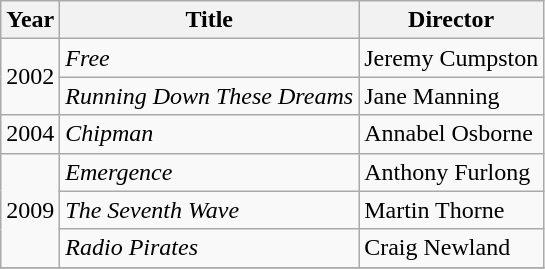<table class="wikitable">
<tr>
<th>Year</th>
<th>Title</th>
<th>Director</th>
</tr>
<tr>
<td rowspan=2>2002</td>
<td><em>Free</em></td>
<td>Jeremy Cumpston</td>
</tr>
<tr>
<td><em>Running Down These Dreams</em></td>
<td>Jane Manning</td>
</tr>
<tr>
<td>2004</td>
<td><em>Chipman</em></td>
<td>Annabel Osborne</td>
</tr>
<tr>
<td rowspan=3>2009</td>
<td><em>Emergence</em></td>
<td>Anthony Furlong</td>
</tr>
<tr>
<td><em>The Seventh Wave</em></td>
<td>Martin Thorne</td>
</tr>
<tr>
<td><em>Radio Pirates</em></td>
<td>Craig Newland</td>
</tr>
<tr>
</tr>
</table>
